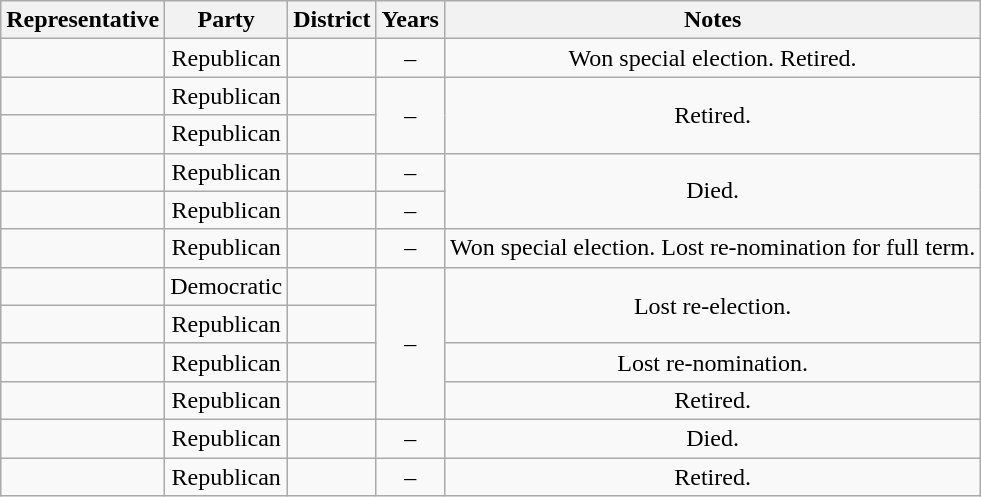<table class="wikitable sortable" style="text-align:center">
<tr valign=bottom>
<th>Representative</th>
<th>Party</th>
<th>District</th>
<th>Years</th>
<th>Notes</th>
</tr>
<tr>
<td align=left></td>
<td>Republican</td>
<td></td>
<td nowrap> –<br></td>
<td>Won special election. Retired.</td>
</tr>
<tr>
<td align=left></td>
<td>Republican</td>
<td></td>
<td rowspan="2" nowrap=""> –<br></td>
<td rowspan="2">Retired.</td>
</tr>
<tr>
<td align=left></td>
<td>Republican</td>
<td></td>
</tr>
<tr>
<td align=left></td>
<td>Republican</td>
<td></td>
<td nowrap> –<br></td>
<td rowspan="2">Died.</td>
</tr>
<tr>
<td align=left></td>
<td>Republican</td>
<td></td>
<td nowrap> –<br></td>
</tr>
<tr>
<td align=left></td>
<td>Republican</td>
<td></td>
<td nowrap> –<br></td>
<td>Won special election. Lost re-nomination for full term.</td>
</tr>
<tr>
<td align=left></td>
<td>Democratic</td>
<td></td>
<td rowspan="4" nowrap=""> –<br></td>
<td rowspan="2">Lost re-election.</td>
</tr>
<tr>
<td align=left></td>
<td>Republican</td>
<td></td>
</tr>
<tr>
<td align=left></td>
<td>Republican</td>
<td></td>
<td>Lost re-nomination.</td>
</tr>
<tr>
<td align=left></td>
<td>Republican</td>
<td></td>
<td>Retired.</td>
</tr>
<tr>
<td align=left></td>
<td>Republican</td>
<td></td>
<td nowrap> –<br></td>
<td>Died.</td>
</tr>
<tr>
<td align=left></td>
<td>Republican</td>
<td></td>
<td nowrap> –<br></td>
<td>Retired.</td>
</tr>
</table>
